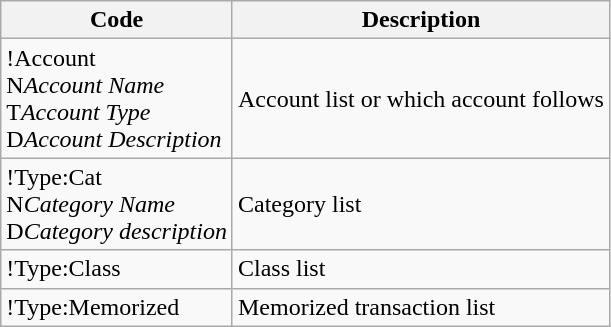<table class="wikitable">
<tr>
<th>Code</th>
<th>Description</th>
</tr>
<tr>
<td>!Account<br>N<em>Account Name</em><br>T<em>Account Type</em><br>D<em>Account Description</em></td>
<td>Account list or which account follows</td>
</tr>
<tr>
<td>!Type:Cat<br>N<em>Category Name</em><br>D<em>Category description</em></td>
<td>Category list</td>
</tr>
<tr>
<td>!Type:Class</td>
<td>Class list</td>
</tr>
<tr>
<td>!Type:Memorized</td>
<td>Memorized transaction list</td>
</tr>
</table>
